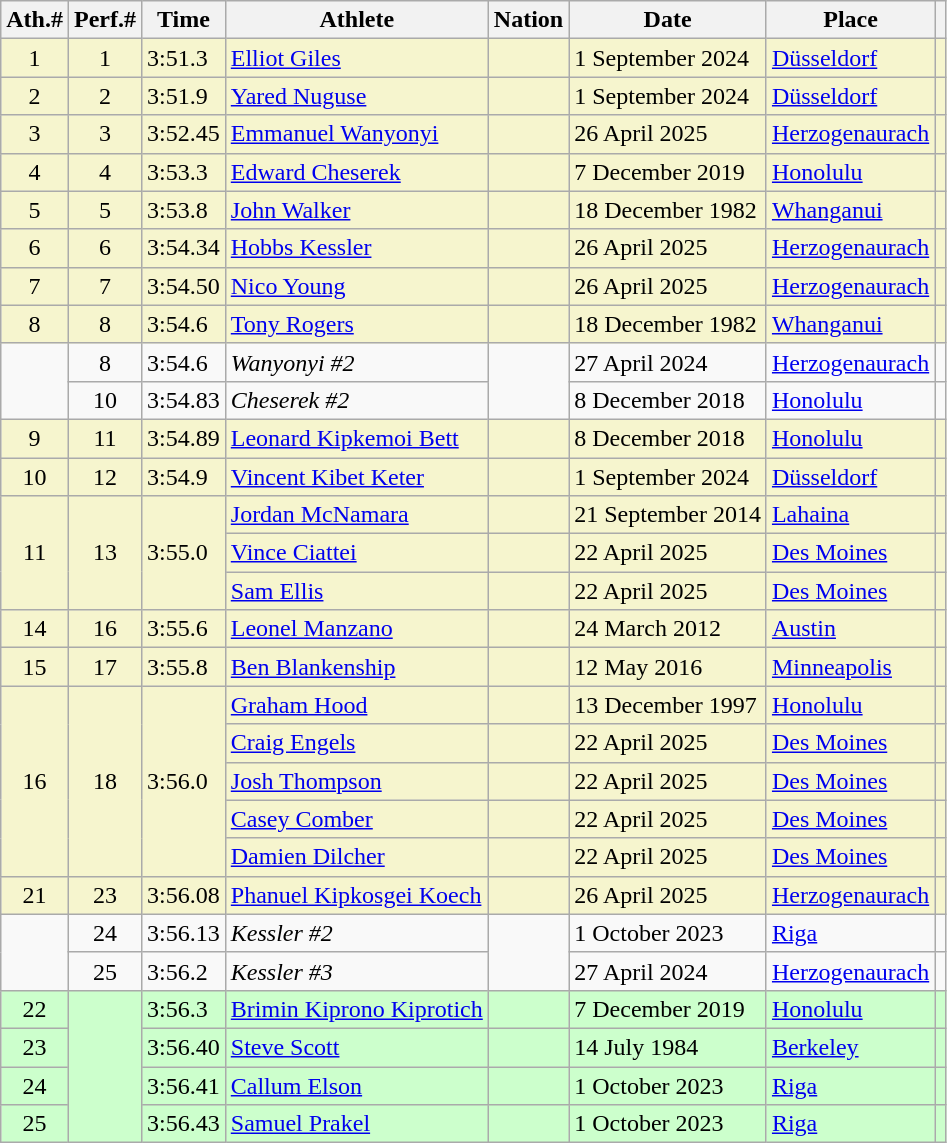<table class="wikitable sortable">
<tr>
<th>Ath.#</th>
<th>Perf.#</th>
<th>Time</th>
<th>Athlete</th>
<th>Nation</th>
<th>Date</th>
<th>Place</th>
<th class="unsortable"></th>
</tr>
<tr bgcolor="#f6F5CE">
<td align="center">1</td>
<td align="center">1</td>
<td>3:51.3 </td>
<td><a href='#'>Elliot Giles</a></td>
<td></td>
<td>1 September 2024</td>
<td><a href='#'>Düsseldorf</a></td>
<td></td>
</tr>
<tr bgcolor="#f6F5CE">
<td align="center">2</td>
<td align="center">2</td>
<td>3:51.9 </td>
<td><a href='#'>Yared Nuguse</a></td>
<td></td>
<td>1 September 2024</td>
<td><a href='#'>Düsseldorf</a></td>
<td></td>
</tr>
<tr bgcolor="#f6F5CE">
<td align="center">3</td>
<td align="center">3</td>
<td>3:52.45</td>
<td><a href='#'>Emmanuel Wanyonyi</a></td>
<td></td>
<td>26 April 2025</td>
<td><a href='#'>Herzogenaurach</a></td>
<td></td>
</tr>
<tr bgcolor="#f6F5CE">
<td align="center">4</td>
<td align="center">4</td>
<td>3:53.3 </td>
<td><a href='#'>Edward Cheserek</a></td>
<td></td>
<td>7 December 2019</td>
<td><a href='#'>Honolulu</a></td>
<td></td>
</tr>
<tr bgcolor="#f6F5CE">
<td align="center">5</td>
<td align="center">5</td>
<td>3:53.8 </td>
<td><a href='#'>John Walker</a></td>
<td></td>
<td>18 December 1982</td>
<td><a href='#'>Whanganui</a></td>
<td></td>
</tr>
<tr bgcolor="#f6F5CE">
<td align="center">6</td>
<td align="center">6</td>
<td>3:54.34</td>
<td><a href='#'>Hobbs Kessler</a></td>
<td></td>
<td>26 April 2025</td>
<td><a href='#'>Herzogenaurach</a></td>
<td></td>
</tr>
<tr bgcolor="#f6F5CE">
<td align="center">7</td>
<td align="center">7</td>
<td>3:54.50</td>
<td><a href='#'>Nico Young</a></td>
<td></td>
<td>26 April 2025</td>
<td><a href='#'>Herzogenaurach</a></td>
<td></td>
</tr>
<tr bgcolor="#f6F5CE">
<td align="center">8</td>
<td align="center">8</td>
<td>3:54.6 </td>
<td><a href='#'>Tony Rogers</a></td>
<td></td>
<td>18 December 1982</td>
<td><a href='#'>Whanganui</a></td>
<td></td>
</tr>
<tr>
<td rowspan="2" align="center"></td>
<td align="center">8</td>
<td>3:54.6 </td>
<td><em>Wanyonyi #2</em></td>
<td rowspan="2"></td>
<td>27 April 2024</td>
<td><a href='#'>Herzogenaurach</a></td>
<td></td>
</tr>
<tr>
<td align="center">10</td>
<td>3:54.83</td>
<td><em>Cheserek #2</em></td>
<td>8 December 2018</td>
<td><a href='#'>Honolulu</a></td>
<td></td>
</tr>
<tr bgcolor="#f6F5CE">
<td align="center">9</td>
<td align="center">11</td>
<td>3:54.89</td>
<td><a href='#'>Leonard Kipkemoi Bett</a></td>
<td></td>
<td>8 December 2018</td>
<td><a href='#'>Honolulu</a></td>
<td></td>
</tr>
<tr bgcolor="#f6F5CE">
<td align="center">10</td>
<td align="center">12</td>
<td>3:54.9 </td>
<td><a href='#'>Vincent Kibet Keter</a></td>
<td></td>
<td>1 September 2024</td>
<td><a href='#'>Düsseldorf</a></td>
<td></td>
</tr>
<tr bgcolor="#f6F5CE">
<td rowspan="3"  align="center">11</td>
<td rowspan="3"  align="center">13</td>
<td rowspan="3">3:55.0 </td>
<td><a href='#'>Jordan McNamara</a></td>
<td></td>
<td>21 September 2014</td>
<td><a href='#'>Lahaina</a></td>
<td></td>
</tr>
<tr bgcolor="#f6F5CE">
<td><a href='#'>Vince Ciattei</a></td>
<td></td>
<td>22 April 2025</td>
<td><a href='#'>Des Moines</a></td>
<td></td>
</tr>
<tr bgcolor="#f6F5CE">
<td><a href='#'>Sam Ellis</a></td>
<td></td>
<td>22 April 2025</td>
<td><a href='#'>Des Moines</a></td>
<td></td>
</tr>
<tr bgcolor="#f6F5CE">
<td align="center">14</td>
<td align="center">16</td>
<td>3:55.6 </td>
<td><a href='#'>Leonel Manzano</a></td>
<td></td>
<td>24 March 2012</td>
<td><a href='#'>Austin</a></td>
<td></td>
</tr>
<tr bgcolor="#f6F5CE">
<td align="center">15</td>
<td align="center">17</td>
<td>3:55.8 </td>
<td><a href='#'>Ben Blankenship</a></td>
<td></td>
<td>12 May 2016</td>
<td><a href='#'>Minneapolis</a></td>
<td></td>
</tr>
<tr bgcolor="#f6F5CE">
<td rowspan="5"  align="center">16</td>
<td rowspan="5"  align="center">18</td>
<td rowspan="5">3:56.0 </td>
<td><a href='#'>Graham Hood</a></td>
<td></td>
<td>13 December 1997</td>
<td><a href='#'>Honolulu</a></td>
<td></td>
</tr>
<tr bgcolor="#f6F5CE">
<td><a href='#'>Craig Engels</a></td>
<td></td>
<td>22 April 2025</td>
<td><a href='#'>Des Moines</a></td>
<td></td>
</tr>
<tr bgcolor="#f6F5CE">
<td><a href='#'>Josh Thompson</a></td>
<td></td>
<td>22 April 2025</td>
<td><a href='#'>Des Moines</a></td>
<td></td>
</tr>
<tr bgcolor="#f6F5CE">
<td><a href='#'>Casey Comber</a></td>
<td></td>
<td>22 April 2025</td>
<td><a href='#'>Des Moines</a></td>
<td></td>
</tr>
<tr bgcolor="#f6F5CE">
<td><a href='#'>Damien Dilcher</a></td>
<td></td>
<td>22 April 2025</td>
<td><a href='#'>Des Moines</a></td>
<td></td>
</tr>
<tr bgcolor="#f6F5CE">
<td align="center">21</td>
<td align="center">23</td>
<td>3:56.08</td>
<td><a href='#'>Phanuel Kipkosgei Koech</a></td>
<td></td>
<td>26 April 2025</td>
<td><a href='#'>Herzogenaurach</a></td>
<td></td>
</tr>
<tr>
<td rowspan="2"></td>
<td align="center">24</td>
<td>3:56.13</td>
<td><em>Kessler #2</em></td>
<td rowspan="2"></td>
<td>1 October 2023</td>
<td><a href='#'>Riga</a></td>
<td></td>
</tr>
<tr>
<td align="center">25</td>
<td>3:56.2 </td>
<td><em>Kessler #3</em></td>
<td>27 April 2024</td>
<td><a href='#'>Herzogenaurach</a></td>
<td></td>
</tr>
<tr bgcolor="#CCFFCC">
<td align="center">22</td>
<td rowspan="4"></td>
<td>3:56.3 </td>
<td><a href='#'>Brimin Kiprono Kiprotich</a></td>
<td></td>
<td>7 December 2019</td>
<td><a href='#'>Honolulu</a></td>
<td></td>
</tr>
<tr bgcolor="#CCFFCC">
<td align="center">23</td>
<td>3:56.40</td>
<td><a href='#'>Steve Scott</a></td>
<td></td>
<td>14 July 1984</td>
<td><a href='#'>Berkeley</a></td>
<td></td>
</tr>
<tr bgcolor="#CCFFCC">
<td align="center">24</td>
<td>3:56.41</td>
<td><a href='#'>Callum Elson</a></td>
<td></td>
<td>1 October 2023</td>
<td><a href='#'>Riga</a></td>
<td></td>
</tr>
<tr bgcolor="#CCFFCC">
<td align="center">25</td>
<td>3:56.43</td>
<td><a href='#'>Samuel Prakel</a></td>
<td></td>
<td>1 October 2023</td>
<td><a href='#'>Riga</a></td>
<td></td>
</tr>
</table>
